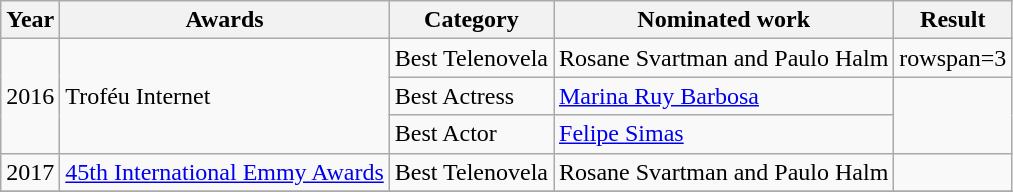<table class="wikitable sortable">
<tr>
<th>Year</th>
<th>Awards</th>
<th>Category</th>
<th>Nominated work</th>
<th>Result</th>
</tr>
<tr>
<td rowspan=3>2016</td>
<td rowspan=3>Troféu Internet</td>
<td>Best Telenovela</td>
<td>Rosane Svartman and Paulo Halm</td>
<td>rowspan=3 </td>
</tr>
<tr>
<td>Best Actress</td>
<td><a href='#'>Marina Ruy Barbosa</a></td>
</tr>
<tr>
<td>Best Actor</td>
<td><a href='#'>Felipe Simas</a></td>
</tr>
<tr>
<td>2017</td>
<td><a href='#'>45th International Emmy Awards</a></td>
<td>Best Telenovela</td>
<td>Rosane Svartman and Paulo Halm</td>
<td></td>
</tr>
<tr>
</tr>
</table>
